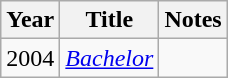<table class="wikitable">
<tr>
<th>Year</th>
<th>Title</th>
<th>Notes</th>
</tr>
<tr>
<td>2004</td>
<td><em><a href='#'>Bachelor</a></em></td>
<td></td>
</tr>
</table>
